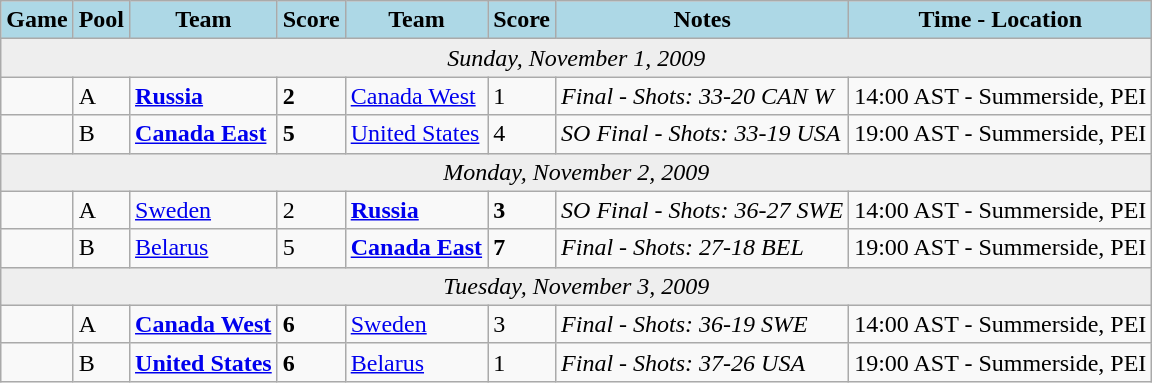<table class="wikitable">
<tr>
<th style="background:lightblue;">Game</th>
<th style="background:lightblue;">Pool</th>
<th style="background:lightblue;">Team</th>
<th style="background:lightblue;">Score</th>
<th style="background:lightblue;">Team</th>
<th style="background:lightblue;">Score</th>
<th style="background:lightblue;">Notes</th>
<th style="background:lightblue;">Time - Location</th>
</tr>
<tr bgcolor="eeeeee" align="center">
<td colspan="11"><em>Sunday, November 1, 2009</em></td>
</tr>
<tr bgcolor=>
<td></td>
<td>A</td>
<td><strong><a href='#'>Russia</a></strong></td>
<td><strong>2</strong></td>
<td><a href='#'>Canada West</a></td>
<td>1</td>
<td><em>Final - Shots: 33-20 CAN W</em></td>
<td>14:00 AST - Summerside, PEI</td>
</tr>
<tr bgcolor=>
<td></td>
<td>B</td>
<td><strong><a href='#'>Canada East</a></strong></td>
<td><strong>5</strong></td>
<td><a href='#'>United States</a></td>
<td>4</td>
<td><em>SO Final - Shots: 33-19 USA</em></td>
<td>19:00 AST - Summerside, PEI</td>
</tr>
<tr bgcolor="eeeeee" align="center">
<td colspan="11"><em>Monday, November 2, 2009</em></td>
</tr>
<tr bgcolor=>
<td></td>
<td>A</td>
<td><a href='#'>Sweden</a></td>
<td>2</td>
<td><strong><a href='#'>Russia</a></strong></td>
<td><strong>3</strong></td>
<td><em>SO Final - Shots: 36-27 SWE</em></td>
<td>14:00 AST - Summerside, PEI</td>
</tr>
<tr bgcolor=>
<td></td>
<td>B</td>
<td><a href='#'>Belarus</a></td>
<td>5</td>
<td><strong><a href='#'>Canada East</a></strong></td>
<td><strong>7</strong></td>
<td><em>Final - Shots: 27-18 BEL</em></td>
<td>19:00 AST - Summerside, PEI</td>
</tr>
<tr bgcolor="eeeeee" align="center">
<td colspan="11"><em>Tuesday, November 3, 2009</em></td>
</tr>
<tr bgcolor=>
<td></td>
<td>A</td>
<td><strong><a href='#'>Canada West</a></strong></td>
<td><strong>6</strong></td>
<td><a href='#'>Sweden</a></td>
<td>3</td>
<td><em>Final - Shots: 36-19 SWE</em></td>
<td>14:00 AST - Summerside, PEI</td>
</tr>
<tr bgcolor=>
<td></td>
<td>B</td>
<td><strong><a href='#'>United States</a></strong></td>
<td><strong>6</strong></td>
<td><a href='#'>Belarus</a></td>
<td>1</td>
<td><em>Final - Shots: 37-26 USA</em></td>
<td>19:00 AST - Summerside, PEI</td>
</tr>
</table>
